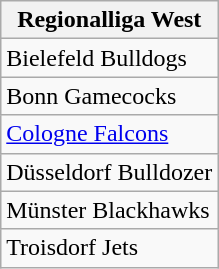<table class="wikitable">
<tr>
<th>Regionalliga West</th>
</tr>
<tr>
<td>Bielefeld Bulldogs</td>
</tr>
<tr>
<td>Bonn Gamecocks</td>
</tr>
<tr>
<td><a href='#'>Cologne Falcons</a></td>
</tr>
<tr>
<td>Düsseldorf Bulldozer</td>
</tr>
<tr>
<td>Münster Blackhawks</td>
</tr>
<tr>
<td>Troisdorf Jets</td>
</tr>
</table>
